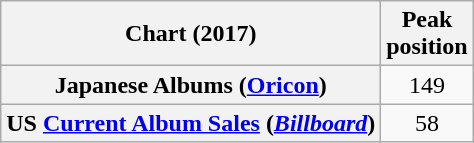<table class="wikitable sortable plainrowheaders">
<tr>
<th scope="col">Chart (2017)</th>
<th scope="col">Peak<br>position</th>
</tr>
<tr>
<th scope="row">Japanese Albums (<a href='#'>Oricon</a>)</th>
<td style="text-align:center;">149</td>
</tr>
<tr>
<th scope="row">US <a href='#'>Current Album Sales</a> (<em><a href='#'>Billboard</a></em>)</th>
<td align="center">58</td>
</tr>
</table>
